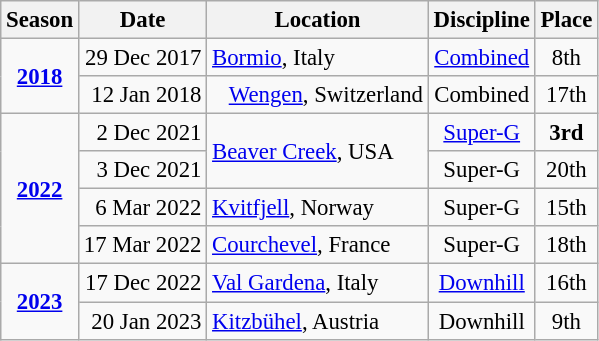<table class="wikitable" style="text-align:center; font-size:95%;">
<tr>
<th>Season</th>
<th>Date</th>
<th>Location</th>
<th>Discipline</th>
<th>Place</th>
</tr>
<tr>
<td rowspan=2><strong><a href='#'>2018</a></strong></td>
<td align=right>29 Dec 2017</td>
<td align=left> <a href='#'>Bormio</a>, Italy</td>
<td><a href='#'>Combined</a></td>
<td>8th</td>
</tr>
<tr>
<td align=right>12 Jan 2018</td>
<td align=left>   <a href='#'>Wengen</a>, Switzerland</td>
<td>Combined</td>
<td>17th</td>
</tr>
<tr>
<td rowspan=4><strong><a href='#'>2022</a></strong></td>
<td align=right>2 Dec 2021</td>
<td align=left rowspan=2> <a href='#'>Beaver Creek</a>, USA</td>
<td><a href='#'>Super-G</a></td>
<td><strong>3rd</strong></td>
</tr>
<tr>
<td align=right>3 Dec 2021</td>
<td>Super-G</td>
<td>20th</td>
</tr>
<tr>
<td align=right>6 Mar 2022</td>
<td align=left> <a href='#'>Kvitfjell</a>, Norway</td>
<td>Super-G</td>
<td>15th</td>
</tr>
<tr>
<td align=right>17 Mar 2022</td>
<td align=left> <a href='#'>Courchevel</a>, France</td>
<td>Super-G</td>
<td>18th</td>
</tr>
<tr>
<td rowspan=2><strong><a href='#'>2023</a></strong></td>
<td align=right>17 Dec 2022</td>
<td align=left> <a href='#'>Val Gardena</a>, Italy</td>
<td><a href='#'>Downhill</a></td>
<td>16th</td>
</tr>
<tr>
<td style=text-align:right>20 Jan 2023</td>
<td style=text-align:left> <a href='#'>Kitzbühel</a>, Austria</td>
<td>Downhill</td>
<td>9th</td>
</tr>
</table>
